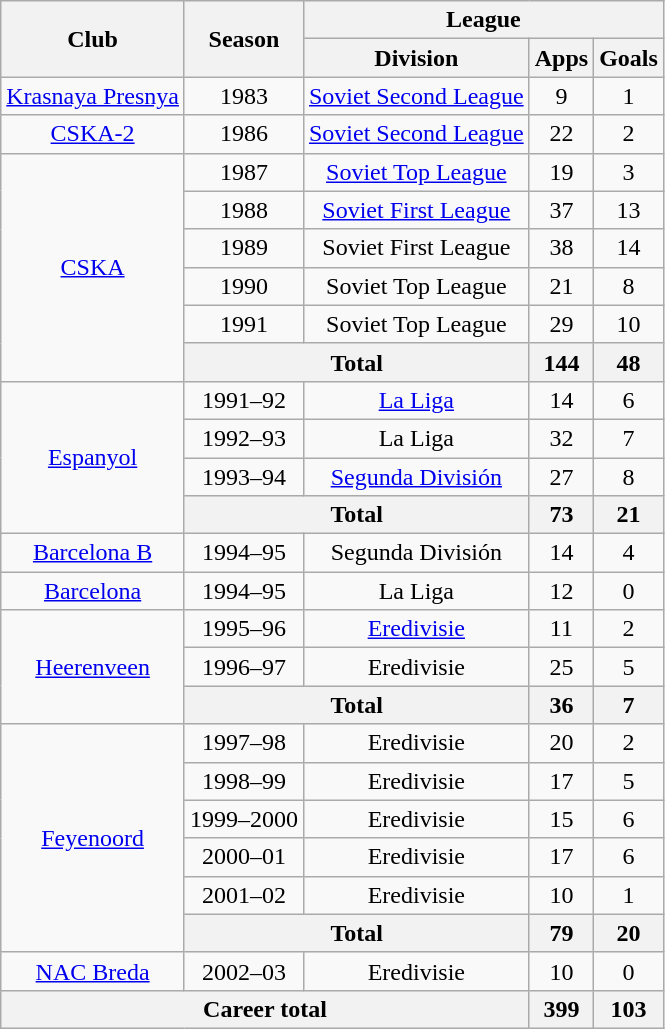<table class="wikitable" style="text-align: center">
<tr>
<th rowspan="2">Club</th>
<th rowspan="2">Season</th>
<th colspan="3">League</th>
</tr>
<tr>
<th>Division</th>
<th>Apps</th>
<th>Goals</th>
</tr>
<tr>
<td><a href='#'>Krasnaya Presnya</a></td>
<td>1983</td>
<td><a href='#'>Soviet Second League</a></td>
<td>9</td>
<td>1</td>
</tr>
<tr>
<td><a href='#'>CSKA-2</a></td>
<td>1986</td>
<td><a href='#'>Soviet Second League</a></td>
<td>22</td>
<td>2</td>
</tr>
<tr>
<td rowspan="6"><a href='#'>CSKA</a></td>
<td>1987</td>
<td><a href='#'>Soviet Top League</a></td>
<td>19</td>
<td>3</td>
</tr>
<tr>
<td>1988</td>
<td><a href='#'>Soviet First League</a></td>
<td>37</td>
<td>13</td>
</tr>
<tr>
<td>1989</td>
<td>Soviet First League</td>
<td>38</td>
<td>14</td>
</tr>
<tr>
<td>1990</td>
<td>Soviet Top League</td>
<td>21</td>
<td>8</td>
</tr>
<tr>
<td>1991</td>
<td>Soviet Top League</td>
<td>29</td>
<td>10</td>
</tr>
<tr>
<th colspan="2">Total</th>
<th>144</th>
<th>48</th>
</tr>
<tr>
<td rowspan="4"><a href='#'>Espanyol</a></td>
<td>1991–92</td>
<td><a href='#'>La Liga</a></td>
<td>14</td>
<td>6</td>
</tr>
<tr>
<td>1992–93</td>
<td>La Liga</td>
<td>32</td>
<td>7</td>
</tr>
<tr>
<td>1993–94</td>
<td><a href='#'>Segunda División</a></td>
<td>27</td>
<td>8</td>
</tr>
<tr>
<th colspan="2">Total</th>
<th>73</th>
<th>21</th>
</tr>
<tr>
<td><a href='#'>Barcelona B</a></td>
<td>1994–95</td>
<td>Segunda División</td>
<td>14</td>
<td>4</td>
</tr>
<tr>
<td><a href='#'>Barcelona</a></td>
<td>1994–95</td>
<td>La Liga</td>
<td>12</td>
<td>0</td>
</tr>
<tr>
<td rowspan="3"><a href='#'>Heerenveen</a></td>
<td>1995–96</td>
<td><a href='#'>Eredivisie</a></td>
<td>11</td>
<td>2</td>
</tr>
<tr>
<td>1996–97</td>
<td>Eredivisie</td>
<td>25</td>
<td>5</td>
</tr>
<tr>
<th colspan="2">Total</th>
<th>36</th>
<th>7</th>
</tr>
<tr>
<td rowspan="6"><a href='#'>Feyenoord</a></td>
<td>1997–98</td>
<td>Eredivisie</td>
<td>20</td>
<td>2</td>
</tr>
<tr>
<td>1998–99</td>
<td>Eredivisie</td>
<td>17</td>
<td>5</td>
</tr>
<tr>
<td>1999–2000</td>
<td>Eredivisie</td>
<td>15</td>
<td>6</td>
</tr>
<tr>
<td>2000–01</td>
<td>Eredivisie</td>
<td>17</td>
<td>6</td>
</tr>
<tr>
<td>2001–02</td>
<td>Eredivisie</td>
<td>10</td>
<td>1</td>
</tr>
<tr>
<th colspan="2">Total</th>
<th>79</th>
<th>20</th>
</tr>
<tr>
<td><a href='#'>NAC Breda</a></td>
<td>2002–03</td>
<td>Eredivisie</td>
<td>10</td>
<td>0</td>
</tr>
<tr>
<th colspan="3">Career total</th>
<th>399</th>
<th>103</th>
</tr>
</table>
